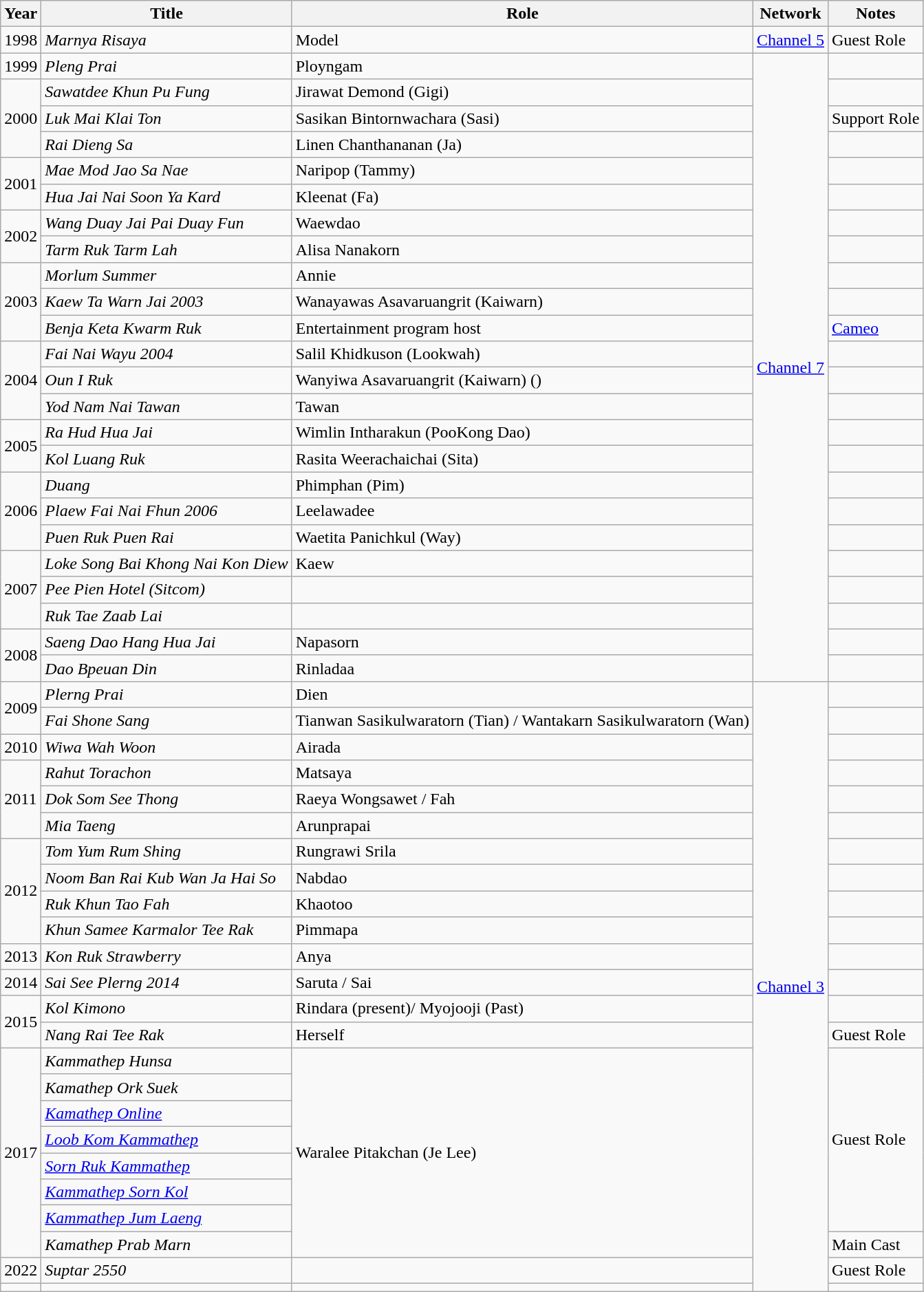<table class="wikitable sortable">
<tr>
<th>Year</th>
<th>Title</th>
<th>Role</th>
<th>Network</th>
<th class="unsortable">Notes</th>
</tr>
<tr>
<td rowspan= 1>1998</td>
<td><em>Marnya Risaya</em></td>
<td>Model</td>
<td><a href='#'>Channel 5</a></td>
<td>Guest Role</td>
</tr>
<tr>
<td rowspan=1>1999</td>
<td><em>Pleng Prai </em></td>
<td>Ployngam</td>
<td rowspan="24"><a href='#'>Channel 7</a></td>
<td></td>
</tr>
<tr>
<td rowspan=3>2000</td>
<td><em> Sawatdee Khun Pu Fung</em></td>
<td>Jirawat Demond (Gigi)</td>
<td></td>
</tr>
<tr>
<td><em>Luk Mai Klai Ton</em></td>
<td>Sasikan Bintornwachara (Sasi)</td>
<td>Support Role</td>
</tr>
<tr>
<td><em>Rai Dieng Sa</em></td>
<td>Linen Chanthananan (Ja)</td>
<td></td>
</tr>
<tr>
<td rowspan=2>2001</td>
<td><em>Mae Mod Jao Sa Nae</em></td>
<td>Naripop (Tammy)</td>
<td></td>
</tr>
<tr>
<td><em>Hua Jai Nai Soon Ya Kard</em></td>
<td>Kleenat  (Fa)</td>
<td></td>
</tr>
<tr>
<td rowspan=2>2002</td>
<td><em> Wang Duay Jai Pai Duay Fun</em></td>
<td>Waewdao</td>
<td></td>
</tr>
<tr>
<td><em>Tarm Ruk Tarm Lah</em></td>
<td>Alisa Nanakorn</td>
<td></td>
</tr>
<tr>
<td rowspan=3>2003</td>
<td><em> Morlum Summer</em></td>
<td>Annie</td>
<td></td>
</tr>
<tr>
<td><em> Kaew Ta Warn Jai 2003 </em></td>
<td>Wanayawas Asavaruangrit (Kaiwarn)</td>
<td></td>
</tr>
<tr>
<td><em> Benja Keta Kwarm Ruk </em></td>
<td>Entertainment program host</td>
<td><a href='#'>Cameo</a></td>
</tr>
<tr>
<td rowspan=3>2004</td>
<td><em>Fai Nai Wayu 2004 </em></td>
<td>Salil Khidkuson (Lookwah)</td>
<td></td>
</tr>
<tr>
<td><em> Oun I Ruk </em></td>
<td>Wanyiwa Asavaruangrit (Kaiwarn) ()</td>
<td></td>
</tr>
<tr>
<td><em> Yod Nam Nai Tawan</em></td>
<td>Tawan</td>
<td></td>
</tr>
<tr>
<td rowspan=2>2005</td>
<td><em> Ra Hud Hua Jai</em></td>
<td>Wimlin Intharakun (PooKong Dao)</td>
<td></td>
</tr>
<tr>
<td><em>Kol Luang Ruk </em></td>
<td>Rasita Weerachaichai (Sita)</td>
<td></td>
</tr>
<tr>
<td rowspan=3>2006</td>
<td><em> Duang</em></td>
<td>Phimphan (Pim)</td>
<td></td>
</tr>
<tr>
<td><em>Plaew Fai Nai Fhun 2006</em></td>
<td>Leelawadee</td>
<td></td>
</tr>
<tr>
<td><em>Puen Ruk Puen Rai</em></td>
<td>Waetita Panichkul (Way)</td>
<td></td>
</tr>
<tr>
<td rowspan=3>2007</td>
<td><em> Loke Song Bai Khong Nai Kon Diew</em></td>
<td>Kaew</td>
<td></td>
</tr>
<tr>
<td><em>Pee Pien Hotel (Sitcom) </em></td>
<td></td>
<td></td>
</tr>
<tr>
<td><em> Ruk Tae Zaab Lai </em></td>
<td></td>
<td></td>
</tr>
<tr>
<td rowspan=2>2008</td>
<td><em>Saeng Dao Hang Hua Jai </em></td>
<td>Napasorn</td>
<td></td>
</tr>
<tr>
<td><em> Dao Bpeuan Din</em></td>
<td>Rinladaa</td>
<td></td>
</tr>
<tr>
<td rowspan=2>2009</td>
<td><em>Plerng Prai </em></td>
<td>Dien</td>
<td rowspan=24><a href='#'>Channel 3</a></td>
<td></td>
</tr>
<tr>
<td><em>Fai Shone Sang </em></td>
<td>Tianwan Sasikulwaratorn (Tian) / Wantakarn Sasikulwaratorn (Wan)</td>
<td></td>
</tr>
<tr>
<td rowspan=1>2010</td>
<td><em>Wiwa Wah Woon  </em></td>
<td>Airada</td>
<td></td>
</tr>
<tr>
<td rowspan=3>2011</td>
<td><em> Rahut Torachon </em></td>
<td>Matsaya</td>
<td></td>
</tr>
<tr>
<td><em> Dok Som See Thong </em></td>
<td>Raeya Wongsawet / Fah</td>
<td></td>
</tr>
<tr>
<td><em> Mia Taeng </em></td>
<td>Arunprapai</td>
<td></td>
</tr>
<tr>
<td rowspan=4>2012</td>
<td><em>Tom Yum Rum Shing </em></td>
<td>Rungrawi Srila</td>
<td></td>
</tr>
<tr>
<td><em>Noom Ban Rai Kub Wan Ja Hai So </em></td>
<td>Nabdao</td>
<td></td>
</tr>
<tr>
<td><em>Ruk Khun Tao Fah </em></td>
<td>Khaotoo</td>
<td></td>
</tr>
<tr>
<td><em> Khun Samee Karmalor Tee Rak</em></td>
<td>Pimmapa</td>
<td></td>
</tr>
<tr>
<td rowspan=1>2013</td>
<td><em> Kon Ruk Strawberry </em></td>
<td>Anya</td>
<td></td>
</tr>
<tr>
<td rowspan=1>2014</td>
<td><em> Sai See Plerng 2014  </em></td>
<td>Saruta / Sai</td>
<td></td>
</tr>
<tr>
<td rowspan=2>2015</td>
<td><em>Kol Kimono </em></td>
<td>Rindara (present)/ Myojooji (Past)</td>
<td></td>
</tr>
<tr>
<td><em>Nang Rai Tee Rak </em></td>
<td>Herself</td>
<td>Guest Role</td>
</tr>
<tr>
<td rowspan=8>2017</td>
<td><em>Kammathep Hunsa</em></td>
<td rowspan=8>Waralee Pitakchan (Je Lee)</td>
<td rowspan=7>Guest Role</td>
</tr>
<tr>
<td><em>Kamathep Ork Suek</em></td>
</tr>
<tr>
<td><em><a href='#'>Kamathep Online</a></em></td>
</tr>
<tr>
<td><em><a href='#'>Loob Kom Kammathep</a></em></td>
</tr>
<tr>
<td><em><a href='#'>Sorn Ruk Kammathep</a></em></td>
</tr>
<tr>
<td><em><a href='#'>Kammathep Sorn Kol</a></em></td>
</tr>
<tr>
<td><em><a href='#'>Kammathep Jum Laeng</a></em></td>
</tr>
<tr>
<td><em>Kamathep Prab Marn</em></td>
<td>Main Cast</td>
</tr>
<tr>
<td>2022</td>
<td><em>Suptar 2550</em></td>
<td></td>
<td>Guest Role</td>
</tr>
<tr>
<td></td>
<td><em> </em></td>
<td></td>
<td></td>
</tr>
</table>
